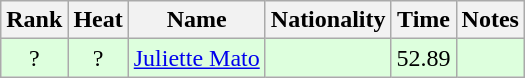<table class="wikitable sortable" style="text-align:center">
<tr>
<th>Rank</th>
<th>Heat</th>
<th>Name</th>
<th>Nationality</th>
<th>Time</th>
<th>Notes</th>
</tr>
<tr bgcolor=ddffdd>
<td>?</td>
<td>?</td>
<td align=left><a href='#'>Juliette Mato</a></td>
<td align=left></td>
<td>52.89</td>
<td></td>
</tr>
</table>
